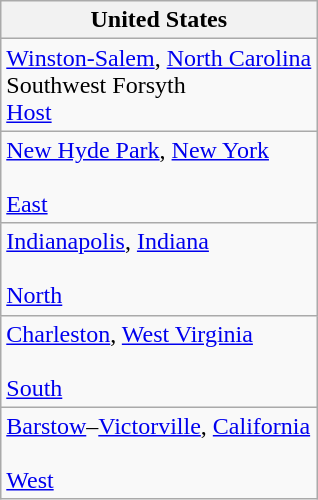<table class="wikitable">
<tr>
<th>United States</th>
</tr>
<tr>
<td> <a href='#'>Winston-Salem</a>, <a href='#'>North Carolina</a><br>Southwest Forsyth<br><a href='#'>Host</a></td>
</tr>
<tr>
<td> <a href='#'>New Hyde Park</a>, <a href='#'>New York</a><br><br><a href='#'>East</a></td>
</tr>
<tr>
<td> <a href='#'>Indianapolis</a>, <a href='#'>Indiana</a><br><br><a href='#'>North</a></td>
</tr>
<tr>
<td> <a href='#'>Charleston</a>, <a href='#'>West Virginia</a><br><br><a href='#'>South</a></td>
</tr>
<tr>
<td> <a href='#'>Barstow</a>–<a href='#'>Victorville</a>, <a href='#'>California</a><br><br><a href='#'>West</a></td>
</tr>
</table>
